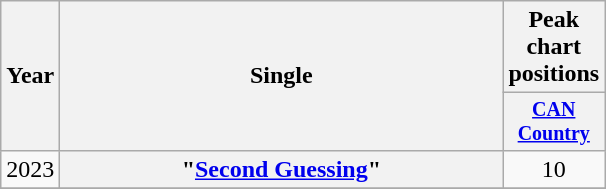<table class="wikitable plainrowheaders" style="text-align:center;">
<tr>
<th rowspan="2">Year</th>
<th rowspan="2" style="width:18em;">Single</th>
<th colspan="1">Peak chart positions</th>
</tr>
<tr style="font-size:smaller;">
<th style="width:4em;"><a href='#'>CAN Country</a><br></th>
</tr>
<tr>
<td>2023</td>
<th scope="row">"<a href='#'>Second Guessing</a>"</th>
<td>10</td>
</tr>
<tr>
</tr>
</table>
